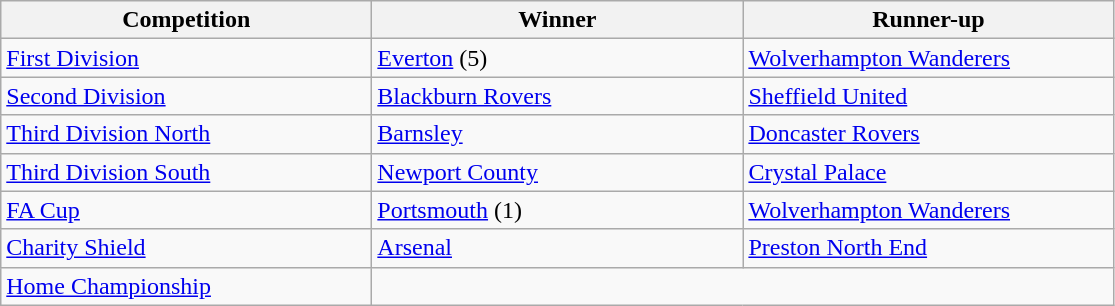<table class="wikitable">
<tr>
<th style="width:15em">Competition</th>
<th style="width:15em">Winner</th>
<th style="width:15em">Runner-up</th>
</tr>
<tr>
<td><a href='#'>First Division</a></td>
<td><a href='#'>Everton</a> (5)</td>
<td><a href='#'>Wolverhampton Wanderers</a></td>
</tr>
<tr>
<td><a href='#'>Second Division</a></td>
<td><a href='#'>Blackburn Rovers</a></td>
<td><a href='#'>Sheffield United</a></td>
</tr>
<tr>
<td><a href='#'>Third Division North</a></td>
<td><a href='#'>Barnsley</a></td>
<td><a href='#'>Doncaster Rovers</a></td>
</tr>
<tr>
<td><a href='#'>Third Division South</a></td>
<td><a href='#'>Newport County</a></td>
<td><a href='#'>Crystal Palace</a></td>
</tr>
<tr>
<td><a href='#'>FA Cup</a></td>
<td><a href='#'>Portsmouth</a> (1)</td>
<td><a href='#'>Wolverhampton Wanderers</a></td>
</tr>
<tr>
<td><a href='#'>Charity Shield</a></td>
<td><a href='#'>Arsenal</a></td>
<td><a href='#'>Preston North End</a></td>
</tr>
<tr>
<td><a href='#'>Home Championship</a></td>
<td colspan=2></td>
</tr>
</table>
